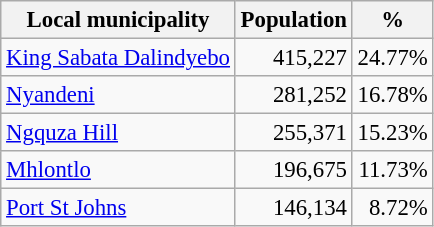<table class="wikitable" style="font-size: 95%; text-align: right">
<tr>
<th>Local municipality</th>
<th>Population</th>
<th>%</th>
</tr>
<tr>
<td align=left><a href='#'>King Sabata Dalindyebo</a></td>
<td>415,227</td>
<td>24.77%</td>
</tr>
<tr>
<td align=left><a href='#'>Nyandeni</a></td>
<td>281,252</td>
<td>16.78%</td>
</tr>
<tr>
<td align=left><a href='#'>Ngquza Hill</a></td>
<td>255,371</td>
<td>15.23%</td>
</tr>
<tr>
<td align=left><a href='#'>Mhlontlo</a></td>
<td>196,675</td>
<td>11.73%</td>
</tr>
<tr>
<td align=left><a href='#'>Port St Johns</a></td>
<td>146,134</td>
<td>8.72%</td>
</tr>
</table>
